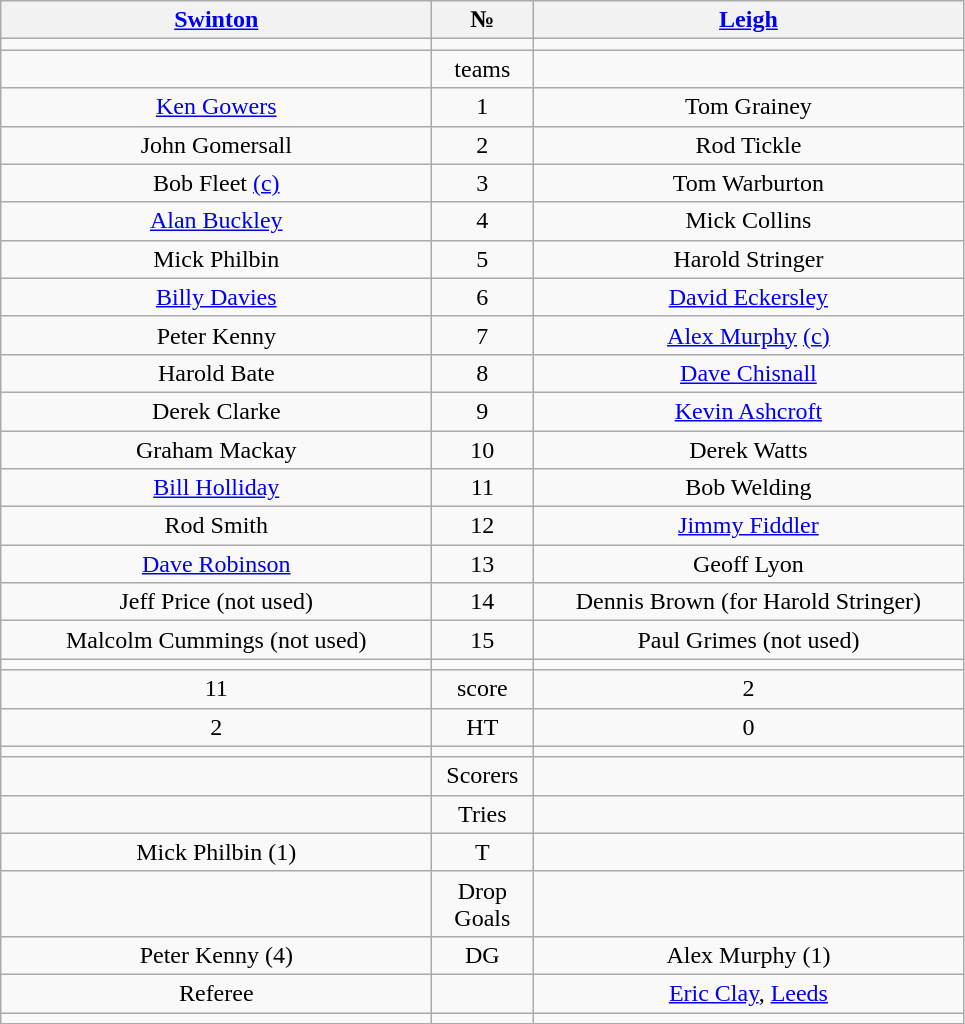<table class="wikitable" style="text-align:center;">
<tr>
<th width=280 abbr="Swinton"><a href='#'>Swinton</a></th>
<th width=60 abbr="Number">№</th>
<th width=280 abbr="Leigh"><a href='#'>Leigh</a></th>
</tr>
<tr>
<td></td>
<td></td>
<td></td>
</tr>
<tr>
<td></td>
<td>teams</td>
<td></td>
</tr>
<tr>
<td><a href='#'>Ken Gowers</a></td>
<td>1</td>
<td>Tom Grainey</td>
</tr>
<tr>
<td>John Gomersall</td>
<td>2</td>
<td>Rod Tickle</td>
</tr>
<tr>
<td>Bob Fleet <a href='#'>(c)</a></td>
<td>3</td>
<td>Tom Warburton</td>
</tr>
<tr>
<td><a href='#'>Alan Buckley</a></td>
<td>4</td>
<td>Mick Collins</td>
</tr>
<tr>
<td>Mick Philbin</td>
<td>5</td>
<td>Harold Stringer</td>
</tr>
<tr>
<td><a href='#'>Billy Davies</a></td>
<td>6</td>
<td><a href='#'>David Eckersley</a></td>
</tr>
<tr>
<td>Peter Kenny</td>
<td>7</td>
<td><a href='#'>Alex Murphy</a> <a href='#'>(c)</a></td>
</tr>
<tr>
<td>Harold  Bate</td>
<td>8</td>
<td><a href='#'>Dave Chisnall</a></td>
</tr>
<tr>
<td>Derek Clarke</td>
<td>9</td>
<td><a href='#'>Kevin Ashcroft</a></td>
</tr>
<tr>
<td>Graham Mackay</td>
<td>10</td>
<td>Derek Watts</td>
</tr>
<tr>
<td><a href='#'>Bill Holliday</a></td>
<td>11</td>
<td>Bob Welding</td>
</tr>
<tr>
<td>Rod Smith</td>
<td>12</td>
<td><a href='#'>Jimmy Fiddler</a></td>
</tr>
<tr>
<td><a href='#'>Dave Robinson</a></td>
<td>13</td>
<td>Geoff Lyon</td>
</tr>
<tr>
<td>Jeff Price (not used)</td>
<td>14</td>
<td>Dennis Brown (for Harold Stringer)</td>
</tr>
<tr>
<td>Malcolm Cummings (not used)</td>
<td>15</td>
<td>Paul Grimes (not used)</td>
</tr>
<tr>
<td></td>
<td></td>
<td></td>
</tr>
<tr>
<td>11</td>
<td>score</td>
<td>2</td>
</tr>
<tr>
<td>2</td>
<td>HT</td>
<td>0</td>
</tr>
<tr>
<td></td>
<td></td>
<td></td>
</tr>
<tr>
<td></td>
<td>Scorers</td>
<td></td>
</tr>
<tr>
<td></td>
<td>Tries</td>
<td></td>
</tr>
<tr>
<td>Mick Philbin (1)</td>
<td>T</td>
<td></td>
</tr>
<tr>
<td></td>
<td>Drop Goals</td>
<td></td>
</tr>
<tr>
<td>Peter Kenny (4)</td>
<td>DG</td>
<td>Alex Murphy (1)</td>
</tr>
<tr>
<td>Referee</td>
<td></td>
<td><a href='#'>Eric Clay</a>, <a href='#'>Leeds</a></td>
</tr>
<tr>
<td></td>
<td></td>
<td></td>
</tr>
</table>
